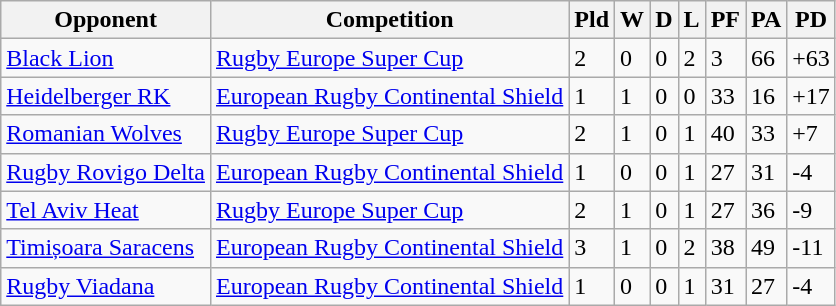<table class="wikitable">
<tr>
<th><strong>Opponent</strong></th>
<th><strong>Competition</strong></th>
<th>Pld</th>
<th>W</th>
<th>D</th>
<th>L</th>
<th>PF</th>
<th>PA</th>
<th>PD</th>
</tr>
<tr>
<td> <a href='#'>Black Lion</a></td>
<td><a href='#'>Rugby Europe Super Cup</a></td>
<td>2</td>
<td>0</td>
<td>0</td>
<td>2</td>
<td>3</td>
<td>66</td>
<td>+63</td>
</tr>
<tr>
<td> <a href='#'>Heidelberger RK</a></td>
<td><a href='#'>European Rugby Continental Shield</a></td>
<td>1</td>
<td>1</td>
<td>0</td>
<td>0</td>
<td>33</td>
<td>16</td>
<td>+17</td>
</tr>
<tr>
<td> <a href='#'>Romanian Wolves</a></td>
<td><a href='#'>Rugby Europe Super Cup</a></td>
<td>2</td>
<td>1</td>
<td>0</td>
<td>1</td>
<td>40</td>
<td>33</td>
<td>+7</td>
</tr>
<tr>
<td> <a href='#'>Rugby Rovigo Delta</a></td>
<td><a href='#'>European Rugby Continental Shield</a></td>
<td>1</td>
<td>0</td>
<td>0</td>
<td>1</td>
<td>27</td>
<td>31</td>
<td>-4</td>
</tr>
<tr>
<td> <a href='#'>Tel Aviv Heat</a></td>
<td><a href='#'>Rugby Europe Super Cup</a></td>
<td>2</td>
<td>1</td>
<td>0</td>
<td>1</td>
<td>27</td>
<td>36</td>
<td>-9</td>
</tr>
<tr>
<td> <a href='#'>Timișoara Saracens</a></td>
<td><a href='#'>European Rugby Continental Shield</a></td>
<td>3</td>
<td>1</td>
<td>0</td>
<td>2</td>
<td>38</td>
<td>49</td>
<td>-11</td>
</tr>
<tr>
<td> <a href='#'>Rugby Viadana</a></td>
<td><a href='#'>European Rugby Continental Shield</a></td>
<td>1</td>
<td>0</td>
<td>0</td>
<td>1</td>
<td>31</td>
<td>27</td>
<td>-4</td>
</tr>
</table>
